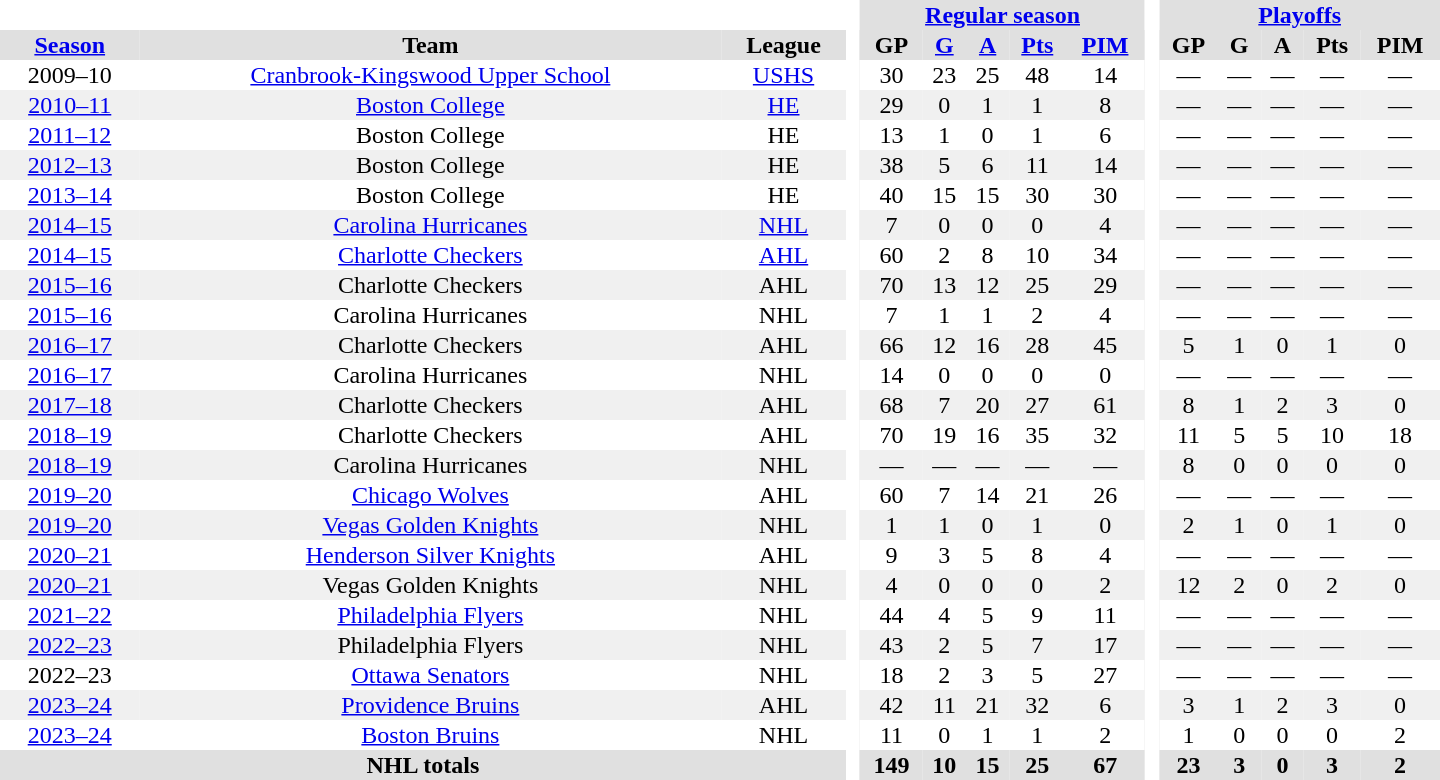<table border="0" cellpadding="1" cellspacing="0" style="text-align:center; width:60em;">
<tr style="background:#e0e0e0;">
<th colspan="3"  bgcolor="#ffffff"> </th>
<th rowspan="99" bgcolor="#ffffff"> </th>
<th colspan="5"><a href='#'>Regular season</a></th>
<th rowspan="99" bgcolor="#ffffff"> </th>
<th colspan="5"><a href='#'>Playoffs</a></th>
</tr>
<tr style="background:#e0e0e0;">
<th><a href='#'>Season</a></th>
<th>Team</th>
<th>League</th>
<th>GP</th>
<th><a href='#'>G</a></th>
<th><a href='#'>A</a></th>
<th><a href='#'>Pts</a></th>
<th><a href='#'>PIM</a></th>
<th>GP</th>
<th>G</th>
<th>A</th>
<th>Pts</th>
<th>PIM</th>
</tr>
<tr>
<td>2009–10</td>
<td><a href='#'>Cranbrook-Kingswood Upper School</a></td>
<td><a href='#'>USHS</a></td>
<td>30</td>
<td>23</td>
<td>25</td>
<td>48</td>
<td>14</td>
<td>—</td>
<td>—</td>
<td>—</td>
<td>—</td>
<td>—</td>
</tr>
<tr bgcolor="#f0f0f0">
<td><a href='#'>2010–11</a></td>
<td><a href='#'>Boston College</a></td>
<td><a href='#'>HE</a></td>
<td>29</td>
<td>0</td>
<td>1</td>
<td>1</td>
<td>8</td>
<td>—</td>
<td>—</td>
<td>—</td>
<td>—</td>
<td>—</td>
</tr>
<tr>
<td><a href='#'>2011–12</a></td>
<td>Boston College</td>
<td>HE</td>
<td>13</td>
<td>1</td>
<td>0</td>
<td>1</td>
<td>6</td>
<td>—</td>
<td>—</td>
<td>—</td>
<td>—</td>
<td>—</td>
</tr>
<tr bgcolor="#f0f0f0">
<td><a href='#'>2012–13</a></td>
<td>Boston College</td>
<td>HE</td>
<td>38</td>
<td>5</td>
<td>6</td>
<td>11</td>
<td>14</td>
<td>—</td>
<td>—</td>
<td>—</td>
<td>—</td>
<td>—</td>
</tr>
<tr>
<td><a href='#'>2013–14</a></td>
<td>Boston College</td>
<td>HE</td>
<td>40</td>
<td>15</td>
<td>15</td>
<td>30</td>
<td>30</td>
<td>—</td>
<td>—</td>
<td>—</td>
<td>—</td>
<td>—</td>
</tr>
<tr bgcolor="#f0f0f0">
<td><a href='#'>2014–15</a></td>
<td><a href='#'>Carolina Hurricanes</a></td>
<td><a href='#'>NHL</a></td>
<td>7</td>
<td>0</td>
<td>0</td>
<td>0</td>
<td>4</td>
<td>—</td>
<td>—</td>
<td>—</td>
<td>—</td>
<td>—</td>
</tr>
<tr>
<td><a href='#'>2014–15</a></td>
<td><a href='#'>Charlotte Checkers</a></td>
<td><a href='#'>AHL</a></td>
<td>60</td>
<td>2</td>
<td>8</td>
<td>10</td>
<td>34</td>
<td>—</td>
<td>—</td>
<td>—</td>
<td>—</td>
<td>—</td>
</tr>
<tr bgcolor="#f0f0f0">
<td><a href='#'>2015–16</a></td>
<td>Charlotte Checkers</td>
<td>AHL</td>
<td>70</td>
<td>13</td>
<td>12</td>
<td>25</td>
<td>29</td>
<td>—</td>
<td>—</td>
<td>—</td>
<td>—</td>
<td>—</td>
</tr>
<tr>
<td><a href='#'>2015–16</a></td>
<td>Carolina Hurricanes</td>
<td>NHL</td>
<td>7</td>
<td>1</td>
<td>1</td>
<td>2</td>
<td>4</td>
<td>—</td>
<td>—</td>
<td>—</td>
<td>—</td>
<td>—</td>
</tr>
<tr bgcolor="#f0f0f0">
<td><a href='#'>2016–17</a></td>
<td>Charlotte Checkers</td>
<td>AHL</td>
<td>66</td>
<td>12</td>
<td>16</td>
<td>28</td>
<td>45</td>
<td>5</td>
<td>1</td>
<td>0</td>
<td>1</td>
<td>0</td>
</tr>
<tr>
<td><a href='#'>2016–17</a></td>
<td>Carolina Hurricanes</td>
<td>NHL</td>
<td>14</td>
<td>0</td>
<td>0</td>
<td>0</td>
<td>0</td>
<td>—</td>
<td>—</td>
<td>—</td>
<td>—</td>
<td>—</td>
</tr>
<tr bgcolor="#f0f0f0">
<td><a href='#'>2017–18</a></td>
<td>Charlotte Checkers</td>
<td>AHL</td>
<td>68</td>
<td>7</td>
<td>20</td>
<td>27</td>
<td>61</td>
<td>8</td>
<td>1</td>
<td>2</td>
<td>3</td>
<td>0</td>
</tr>
<tr>
<td><a href='#'>2018–19</a></td>
<td>Charlotte Checkers</td>
<td>AHL</td>
<td>70</td>
<td>19</td>
<td>16</td>
<td>35</td>
<td>32</td>
<td>11</td>
<td>5</td>
<td>5</td>
<td>10</td>
<td>18</td>
</tr>
<tr bgcolor="#f0f0f0">
<td><a href='#'>2018–19</a></td>
<td>Carolina Hurricanes</td>
<td>NHL</td>
<td>—</td>
<td>—</td>
<td>—</td>
<td>—</td>
<td>—</td>
<td>8</td>
<td>0</td>
<td>0</td>
<td>0</td>
<td>0</td>
</tr>
<tr>
<td><a href='#'>2019–20</a></td>
<td><a href='#'>Chicago Wolves</a></td>
<td>AHL</td>
<td>60</td>
<td>7</td>
<td>14</td>
<td>21</td>
<td>26</td>
<td>—</td>
<td>—</td>
<td>—</td>
<td>—</td>
<td>—</td>
</tr>
<tr bgcolor="#f0f0f0">
<td><a href='#'>2019–20</a></td>
<td><a href='#'>Vegas Golden Knights</a></td>
<td>NHL</td>
<td>1</td>
<td>1</td>
<td>0</td>
<td>1</td>
<td>0</td>
<td>2</td>
<td>1</td>
<td>0</td>
<td>1</td>
<td>0</td>
</tr>
<tr>
<td><a href='#'>2020–21</a></td>
<td><a href='#'>Henderson Silver Knights</a></td>
<td>AHL</td>
<td>9</td>
<td>3</td>
<td>5</td>
<td>8</td>
<td>4</td>
<td>—</td>
<td>—</td>
<td>—</td>
<td>—</td>
<td>—</td>
</tr>
<tr bgcolor="#f0f0f0">
<td><a href='#'>2020–21</a></td>
<td>Vegas Golden Knights</td>
<td>NHL</td>
<td>4</td>
<td>0</td>
<td>0</td>
<td>0</td>
<td>2</td>
<td>12</td>
<td>2</td>
<td>0</td>
<td>2</td>
<td>0</td>
</tr>
<tr>
<td><a href='#'>2021–22</a></td>
<td><a href='#'>Philadelphia Flyers</a></td>
<td>NHL</td>
<td>44</td>
<td>4</td>
<td>5</td>
<td>9</td>
<td>11</td>
<td>—</td>
<td>—</td>
<td>—</td>
<td>—</td>
<td>—</td>
</tr>
<tr bgcolor="#f0f0f0">
<td><a href='#'>2022–23</a></td>
<td>Philadelphia Flyers</td>
<td>NHL</td>
<td>43</td>
<td>2</td>
<td>5</td>
<td>7</td>
<td>17</td>
<td>—</td>
<td>—</td>
<td>—</td>
<td>—</td>
<td>—</td>
</tr>
<tr>
<td>2022–23</td>
<td><a href='#'>Ottawa Senators</a></td>
<td>NHL</td>
<td>18</td>
<td>2</td>
<td>3</td>
<td>5</td>
<td>27</td>
<td>—</td>
<td>—</td>
<td>—</td>
<td>—</td>
<td>—</td>
</tr>
<tr bgcolor="#f0f0f0">
<td><a href='#'>2023–24</a></td>
<td><a href='#'>Providence Bruins</a></td>
<td>AHL</td>
<td>42</td>
<td>11</td>
<td>21</td>
<td>32</td>
<td>6</td>
<td>3</td>
<td>1</td>
<td>2</td>
<td>3</td>
<td>0</td>
</tr>
<tr>
<td><a href='#'>2023–24</a></td>
<td><a href='#'>Boston Bruins</a></td>
<td>NHL</td>
<td>11</td>
<td>0</td>
<td>1</td>
<td>1</td>
<td>2</td>
<td>1</td>
<td>0</td>
<td>0</td>
<td>0</td>
<td>2</td>
</tr>
<tr ALIGN="center" bgcolor="#e0e0e0">
<th colspan="3">NHL totals</th>
<th>149</th>
<th>10</th>
<th>15</th>
<th>25</th>
<th>67</th>
<th>23</th>
<th>3</th>
<th>0</th>
<th>3</th>
<th>2</th>
</tr>
</table>
